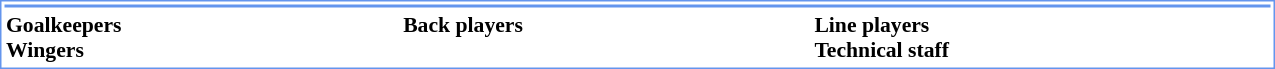<table class="toccolours" style="border: #6495ed solid 1px; background: #FFFFFF; font-size: 95%; width:850px">
<tr>
<th colspan=5 style="background-color:#6495ed;"></th>
</tr>
<tr>
<td style="font-size: 95%;" valign="top"><strong>Goalkeepers</strong><br><strong>Wingers</strong></td>
<td style="font-size: 95%;" valign="top"><strong>Back players</strong><br></td>
<td style="font-size: 95%;" valign="top"><strong>Line players</strong><br><strong>Technical staff</strong></td>
</tr>
</table>
